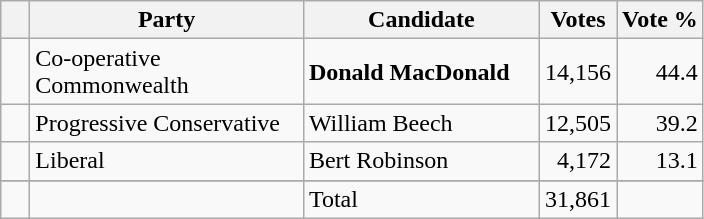<table class="wikitable">
<tr>
<th></th>
<th scope="col" style="width:175px;">Party</th>
<th scope="col" style="width:150px;">Candidate</th>
<th>Votes</th>
<th>Vote %</th>
</tr>
<tr>
<td>   </td>
<td>Co-operative Commonwealth</td>
<td><strong>Donald MacDonald</strong></td>
<td align=right>14,156</td>
<td align=right>44.4</td>
</tr>
<tr>
<td>   </td>
<td>Progressive Conservative</td>
<td>William Beech</td>
<td align=right>12,505</td>
<td align=right>39.2</td>
</tr>
<tr |>
<td>   </td>
<td>Liberal</td>
<td>Bert Robinson</td>
<td align=right>4,172</td>
<td align=right>13.1</td>
</tr>
<tr |>
</tr>
<tr |>
<td></td>
<td></td>
<td>Total</td>
<td align=right>31,861</td>
<td></td>
</tr>
</table>
